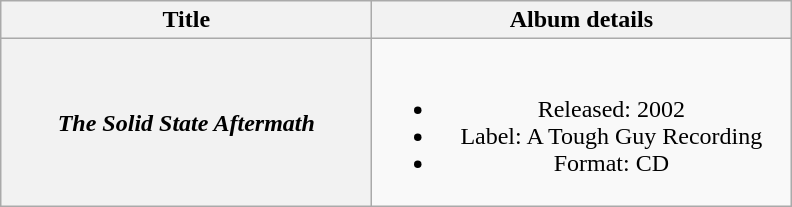<table class="wikitable plainrowheaders" style="text-align:center;">
<tr>
<th scope="col" style="width:15em;">Title</th>
<th scope="col" style="width:17em;">Album details</th>
</tr>
<tr>
<th scope="row"><em>The Solid State Aftermath</em></th>
<td><br><ul><li>Released: 2002</li><li>Label: A Tough Guy Recording</li><li>Format: CD</li></ul></td>
</tr>
</table>
